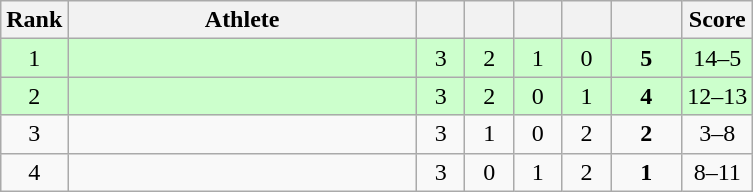<table class="wikitable" style="text-align: center;">
<tr>
<th width=25>Rank</th>
<th width=225>Athlete</th>
<th width=25></th>
<th width=25></th>
<th width=25></th>
<th width=25></th>
<th width=40></th>
<th width=40>Score</th>
</tr>
<tr bgcolor=ccffcc>
<td>1</td>
<td align=left></td>
<td>3</td>
<td>2</td>
<td>1</td>
<td>0</td>
<td><strong>5</strong></td>
<td>14–5</td>
</tr>
<tr bgcolor=ccffcc>
<td>2</td>
<td align=left></td>
<td>3</td>
<td>2</td>
<td>0</td>
<td>1</td>
<td><strong>4</strong></td>
<td>12–13</td>
</tr>
<tr>
<td>3</td>
<td align=left></td>
<td>3</td>
<td>1</td>
<td>0</td>
<td>2</td>
<td><strong>2</strong></td>
<td>3–8</td>
</tr>
<tr>
<td>4</td>
<td align=left></td>
<td>3</td>
<td>0</td>
<td>1</td>
<td>2</td>
<td><strong>1</strong></td>
<td>8–11</td>
</tr>
</table>
